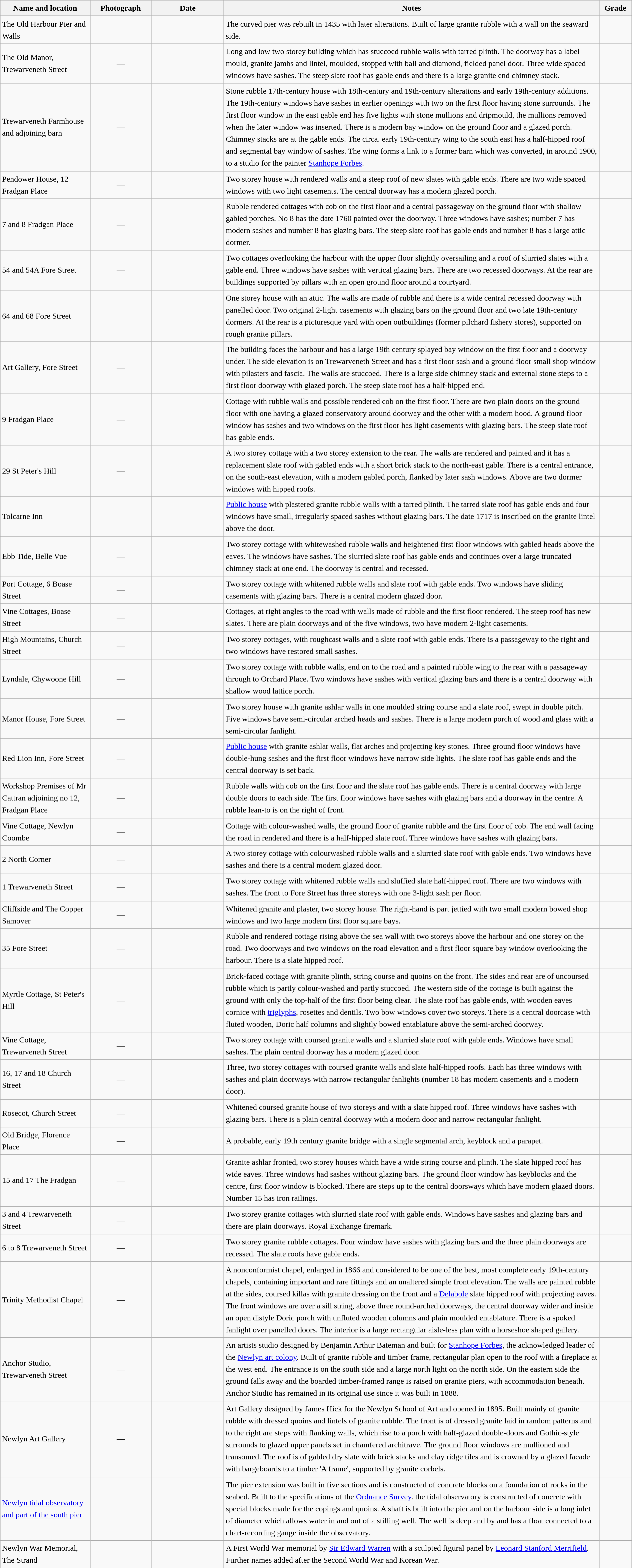<table class="wikitable sortable plainrowheaders" style="width:100%; border:0; text-align:left; line-height:150%;">
<tr>
<th scope="col"  style="width:150px">Name and location</th>
<th scope="col"  style="width:100px" class="unsortable">Photograph</th>
<th scope="col"  style="width:120px">Date</th>
<th scope="col"  style="width:650px" class="unsortable">Notes</th>
<th scope="col"  style="width:50px">Grade</th>
</tr>
<tr>
<td>The Old Harbour Pier and Walls <br><small></small></td>
<td align="center"></td>
<td align="center"></td>
<td>The curved pier was rebuilt in 1435 with later alterations. Built of large granite rubble with a wall on the seaward side.</td>
<td align="center" ></td>
</tr>
<tr>
<td>The Old Manor, Trewarveneth Street <br><small></small></td>
<td align="center">—</td>
<td align="center"></td>
<td>Long and low two storey building which has stuccoed rubble walls with tarred plinth. The doorway has a label mould, granite jambs and lintel, moulded, stopped with ball and diamond, fielded panel door. Three wide spaced windows have sashes. The steep slate roof has gable ends and there is a large granite end chimney stack.</td>
<td align="center" ></td>
</tr>
<tr>
<td>Trewarveneth Farmhouse and adjoining barn <br><small></small></td>
<td align="center">—</td>
<td align="center"></td>
<td>Stone rubble 17th-century house with 18th-century and 19th-century alterations and early 19th-century additions. The 19th-century windows have sashes in earlier openings with two on the first floor having stone surrounds. The first floor window in the east gable end has five lights with stone mullions and dripmould, the mullions removed when the later window was inserted. There is a modern bay window on the ground floor and a glazed porch. Chimney stacks are at the gable ends. The circa. early 19th-century wing to the south east has a half-hipped roof and segmental bay window of sashes. The wing forms a link to a former barn which was converted, in around 1900, to a studio for the painter <a href='#'>Stanhope Forbes</a>.</td>
<td align="center" ></td>
</tr>
<tr>
<td>Pendower House, 12 Fradgan Place <br><small></small></td>
<td align="center">—</td>
<td align="center"></td>
<td>Two storey house with rendered walls and a steep roof of new slates with gable ends. There are two wide spaced windows with two light casements. The central doorway has a modern glazed porch.</td>
<td align="center" ></td>
</tr>
<tr>
<td>7 and 8 Fradgan Place <br><small></small></td>
<td align="center">—</td>
<td align="center"></td>
<td>Rubble rendered cottages with cob on the first floor and a central passageway on the ground floor with shallow gabled porches. No 8 has the date 1760 painted over the doorway. Three windows have sashes; number 7 has modern sashes and number 8 has glazing bars. The steep slate roof has gable ends and number 8 has a large attic dormer.</td>
<td align="center" ></td>
</tr>
<tr>
<td>54 and 54A Fore Street <br><small></small></td>
<td align="center">—</td>
<td align="center"></td>
<td>Two cottages overlooking the harbour with the upper floor slightly oversailing and a roof of slurried slates with a gable end. Three windows have sashes with vertical glazing bars. There are two recessed doorways. At the rear are buildings supported by pillars with an open ground floor around a courtyard.</td>
<td align="center" ></td>
</tr>
<tr>
<td>64 and 68 Fore Street <br><small></small></td>
<td align="center"></td>
<td align="center"></td>
<td>One storey house with an attic. The walls are made of rubble and there is a wide central recessed doorway with panelled door. Two original 2-light casements with glazing bars on the ground floor and two late 19th-century dormers. At the rear is a picturesque yard with open outbuildings (former pilchard fishery stores), supported on rough granite pillars.</td>
<td align="center" ></td>
</tr>
<tr>
<td>Art Gallery, Fore Street <br><small></small></td>
<td align="center">—</td>
<td align="center"></td>
<td>The building faces the harbour and has a large 19th century splayed bay window on the first floor and a doorway under. The side elevation is on Trewarveneth Street and has a first floor sash and a ground floor small shop window with pilasters and fascia. The walls are stuccoed. There is a large side chimney stack and external stone steps to a first floor doorway with glazed porch. The steep slate roof has a half-hipped end.</td>
<td align="center" ></td>
</tr>
<tr>
<td>9 Fradgan Place <br><small></small></td>
<td align="center">—</td>
<td align="center"></td>
<td>Cottage with rubble walls and possible rendered cob on the first floor. There are two plain doors on the ground floor with one having a glazed conservatory around doorway and the other with a modern hood. A ground floor window has sashes and two windows on the first floor has light casements with glazing bars. The steep slate roof has gable ends.</td>
<td align="center" ></td>
</tr>
<tr>
<td>29 St Peter's Hill <br><small></small></td>
<td align="center">—</td>
<td align="center"></td>
<td>A two storey cottage with a two storey extension to the rear. The walls are rendered and painted and it has a replacement slate roof with gabled ends with a short brick stack to the north-east gable. There is a central entrance, on the south-east elevation, with a modern gabled porch, flanked by later sash windows. Above are two dormer windows with hipped roofs.</td>
<td align="center" ></td>
</tr>
<tr>
<td>Tolcarne Inn <br><small></small></td>
<td align="center"></td>
<td align="center"></td>
<td><a href='#'>Public house</a> with plastered granite rubble walls with a tarred plinth. The tarred slate roof has gable ends and four windows have small, irregularly spaced sashes without glazing bars. The date 1717 is inscribed on the granite lintel above the door.</td>
<td align="center" ></td>
</tr>
<tr>
<td>Ebb Tide, Belle Vue <br><small></small></td>
<td align="center">—</td>
<td align="center"></td>
<td>Two storey cottage with whitewashed rubble walls and heightened first floor windows with gabled heads above the eaves. The windows have sashes. The slurried slate roof has gable ends and continues over a large truncated chimney stack at one end. The doorway is central and recessed.</td>
<td align="center" ></td>
</tr>
<tr>
<td>Port Cottage, 6 Boase Street<br><small></small></td>
<td align="center">—</td>
<td align="center"></td>
<td>Two storey cottage with whitened rubble walls and slate roof with gable ends. Two windows have sliding casements with glazing bars. There is a central modern glazed door.</td>
<td align="center" ></td>
</tr>
<tr>
<td>Vine Cottages, Boase Street<br><small></small></td>
<td align="center">—</td>
<td align="center"></td>
<td>Cottages, at right angles to the road with walls made of rubble and the first floor rendered. The steep roof has new slates. There are plain doorways and of the five windows, two have modern 2-light casements.</td>
<td align="center" ></td>
</tr>
<tr>
<td>High Mountains, Church Street<br><small></small></td>
<td align="center">—</td>
<td align="center"></td>
<td>Two storey cottages, with roughcast walls and a slate roof with gable ends. There is a passageway to the right and two windows have restored small sashes.</td>
<td align="center" ></td>
</tr>
<tr>
<td>Lyndale, Chywoone Hill <br><small></small></td>
<td align="center">—</td>
<td align="center"></td>
<td>Two storey cottage with rubble walls, end on to the road and a painted rubble wing to the rear with a passageway through to Orchard Place. Two windows have sashes with vertical glazing bars and there is a central doorway with shallow wood lattice porch.</td>
<td align="center" ></td>
</tr>
<tr>
<td>Manor House, Fore Street <br><small></small></td>
<td align="center">—</td>
<td align="center"></td>
<td>Two storey house with granite ashlar walls in one moulded string course and a slate roof, swept in double pitch. Five windows have semi-circular arched heads and sashes. There is a large modern porch of wood and glass with a semi-circular fanlight.</td>
<td align="center" ></td>
</tr>
<tr>
<td>Red Lion Inn, Fore Street <br><small></small></td>
<td align="center">—</td>
<td align="center"></td>
<td><a href='#'>Public house</a> with granite ashlar walls, flat arches and projecting key stones. Three ground floor windows have double-hung sashes and the first floor windows have narrow side lights. The slate roof has gable ends and the central doorway is set back.</td>
<td align="center" ></td>
</tr>
<tr>
<td>Workshop Premises of Mr Cattran adjoining no 12, Fradgan Place <br><small></small></td>
<td align="center">—</td>
<td align="center"></td>
<td>Rubble walls with cob on the first floor and the slate roof has gable ends. There is a central doorway with large double doors to each side. The first floor windows have sashes with glazing bars and a doorway in the centre. A rubble lean-to is on the right of front.</td>
<td align="center" ></td>
</tr>
<tr>
<td>Vine Cottage, Newlyn Coombe<br><small></small></td>
<td align="center">—</td>
<td align="center"></td>
<td>Cottage with colour-washed walls, the ground floor of granite rubble and the first floor of cob. The end wall facing the road in rendered and there is a half-hipped slate roof. Three windows have sashes with glazing bars.</td>
<td align="center" ></td>
</tr>
<tr>
<td>2 North Corner <br><small></small></td>
<td align="center">—</td>
<td align="center"></td>
<td>A two storey cottage with colourwashed rubble walls and a slurried slate roof with gable ends. Two windows have sashes and there is a central modern glazed door.</td>
<td align="center" ></td>
</tr>
<tr -->
<td>1 Trewarveneth Street<br><small></small></td>
<td align="center">—</td>
<td align="center"></td>
<td>Two storey cottage with whitened rubble walls and sluffied slate half-hipped roof. There are two windows with sashes. The front to Fore Street has three storeys with one 3-light sash per floor.</td>
<td align="center" ></td>
</tr>
<tr>
<td>Cliffside and The Copper Samover <br><small></small></td>
<td align="center">—</td>
<td align="center"></td>
<td>Whitened granite and plaster, two storey house. The right-hand is part jettied with two small modern bowed shop windows and two large modern first floor square bays.</td>
<td align="center" ></td>
</tr>
<tr>
<td>35 Fore Street <br><small></small></td>
<td align="center">—</td>
<td align="center"></td>
<td>Rubble and rendered cottage rising above the sea wall with two storeys above the harbour and one storey on the road. Two doorways and two windows on the road elevation and a first floor square bay window overlooking the harbour. There is a slate hipped roof.</td>
<td align="center" ></td>
</tr>
<tr>
<td>Myrtle Cottage, St Peter's Hill <br><small></small></td>
<td align="center">—</td>
<td align="center"></td>
<td>Brick-faced cottage with granite plinth, string course and quoins on the front. The sides and rear are of uncoursed rubble which is partly colour-washed and partly stuccoed. The western side of the cottage is built against the ground with only the top-half of the first floor being clear. The slate roof has gable ends, with wooden eaves cornice with <a href='#'>triglyphs</a>, rosettes and dentils. Two bow windows cover two storeys. There is a central doorcase with fluted wooden, Doric half columns and slightly bowed entablature above the semi-arched doorway. </td>
<td align="center" ></td>
</tr>
<tr>
<td>Vine Cottage, Trewarveneth Street<br><small></small></td>
<td align="center">—</td>
<td align="center"></td>
<td>Two storey cottage with coursed granite walls and a slurried slate roof with gable ends. Windows have small sashes. The plain central doorway has a modern glazed door.</td>
<td align="center" ></td>
</tr>
<tr>
<td>16, 17 and 18 Church Street <br><small></small></td>
<td align="center">—</td>
<td align="center"></td>
<td>Three, two storey cottages with coursed granite walls and slate half-hipped roofs. Each has three windows with sashes and plain doorways with narrow rectangular fanlights (number 18 has modern casements and a modern door).</td>
<td align="center" ></td>
</tr>
<tr>
<td>Rosecot, Church Street <br><small></small></td>
<td align="center">—</td>
<td align="center"></td>
<td>Whitened coursed granite house of two storeys and with a slate hipped roof. Three windows have sashes with glazing bars. There is a plain central doorway with a modern door and narrow rectangular fanlight.</td>
<td align="center" ></td>
</tr>
<tr>
<td>Old Bridge, Florence Place<br><small></small></td>
<td align="center">—</td>
<td align="center"></td>
<td>A probable, early 19th century granite bridge with a single segmental arch, keyblock and a parapet.</td>
<td align="center" ></td>
</tr>
<tr>
<td>15 and 17 The Fradgan <br><small></small></td>
<td align="center">—</td>
<td align="center"></td>
<td>Granite ashlar fronted, two storey houses which have a wide string course and plinth. The slate hipped roof has wide eaves. Three windows had sashes without glazing bars. The ground floor window has keyblocks and the centre, first floor window is blocked. There are steps up to the central doorsways which have modern glazed doors. Number 15 has iron railings.</td>
<td align="center" ></td>
</tr>
<tr>
<td>3 and 4 Trewarveneth Street<br><small></small></td>
<td align="center">—</td>
<td align="center"></td>
<td>Two storey granite cottages with slurried slate roof with gable ends. Windows have sashes and glazing bars and there are plain doorways. Royal Exchange firemark.</td>
<td align="center" ></td>
</tr>
<tr>
<td>6 to 8 Trewarveneth Street<br><small></small></td>
<td align="center">—</td>
<td align="center"></td>
<td>Two storey granite rubble cottages. Four window have sashes with glazing bars and the three plain doorways are recessed. The slate roofs have gable ends.</td>
<td align="center" ></td>
</tr>
<tr>
<td>Trinity Methodist Chapel<br><small></small></td>
<td align="center">—</td>
<td align="center"></td>
<td>A nonconformist chapel, enlarged in 1866 and considered to be one of the best, most complete early 19th-century chapels, containing important and rare fittings and an unaltered simple front elevation. The walls are painted rubble at the sides, coursed killas with granite dressing on the front and a <a href='#'>Delabole</a> slate hipped roof with projecting eaves. The front windows are over a sill string, above three round-arched doorways, the central doorway wider and inside an open distyle Doric porch with unfluted wooden columns and plain moulded entablature. There is a spoked fanlight over panelled doors. The interior is a large rectangular aisle-less plan with a horseshoe shaped gallery.</td>
<td align="center" ></td>
</tr>
<tr>
<td>Anchor Studio, Trewarveneth Street <br><small></small></td>
<td align="center">—</td>
<td align="center"></td>
<td>An artists studio designed by Benjamin Arthur Bateman and built for <a href='#'>Stanhope Forbes</a>, the acknowledged leader of the <a href='#'>Newlyn art colony</a>. Built of  granite rubble and timber frame, rectangular plan open to the roof with a fireplace at the west end. The entrance is on the south side and a large north light on the north side. On the eastern side the ground falls away and the boarded timber-framed range is raised on granite piers, with accommodation beneath. Anchor Studio has remained in its original use since it was built in 1888.</td>
<td align="center" ></td>
</tr>
<tr>
<td>Newlyn Art Gallery <br><small></small></td>
<td align="center">—</td>
<td align="center"></td>
<td>Art Gallery designed by James Hick for the Newlyn School of Art and opened in 1895. Built mainly of granite rubble with dressed quoins and lintels of granite rubble. The front is of dressed granite laid in random patterns and to the right are steps with flanking walls, which rise to a porch with half-glazed double-doors and Gothic-style surrounds to glazed upper panels set in chamfered architrave. The ground floor windows are mullioned and transomed. The roof is of gabled dry slate with brick stacks and clay ridge tiles and is crowned by a glazed facade with bargeboards to a timber 'A frame', supported by granite corbels.</td>
<td align="center" ></td>
</tr>
<tr>
<td><a href='#'>Newlyn tidal observatory and part of the south pier</a> <br><small></small></td>
<td align="center"></td>
<td align="center"></td>
<td>The  pier extension was built in five sections and is constructed of concrete blocks on a foundation of rocks in the seabed. Built to the specifications of the <a href='#'>Ordnance Survey</a>. the tidal observatory is constructed of concrete with special blocks made for the copings and quoins. A shaft is built into the pier and on the harbour side is a  long inlet of  diameter which allows water in and out of a stilling well. The well is  deep and  by  and has a float connected to a chart-recording gauge inside the observatory.</td>
<td align="center" ></td>
</tr>
<tr>
<td>Newlyn War Memorial, The Strand <br><small></small></td>
<td align="center"></td>
<td align="center"></td>
<td>A First World War memorial by <a href='#'>Sir Edward Warren</a> with a sculpted figural panel by <a href='#'>Leonard Stanford Merrifield</a>. Further names added after the Second World War and Korean War.</td>
<td align="center" ></td>
</tr>
<tr>
</tr>
</table>
